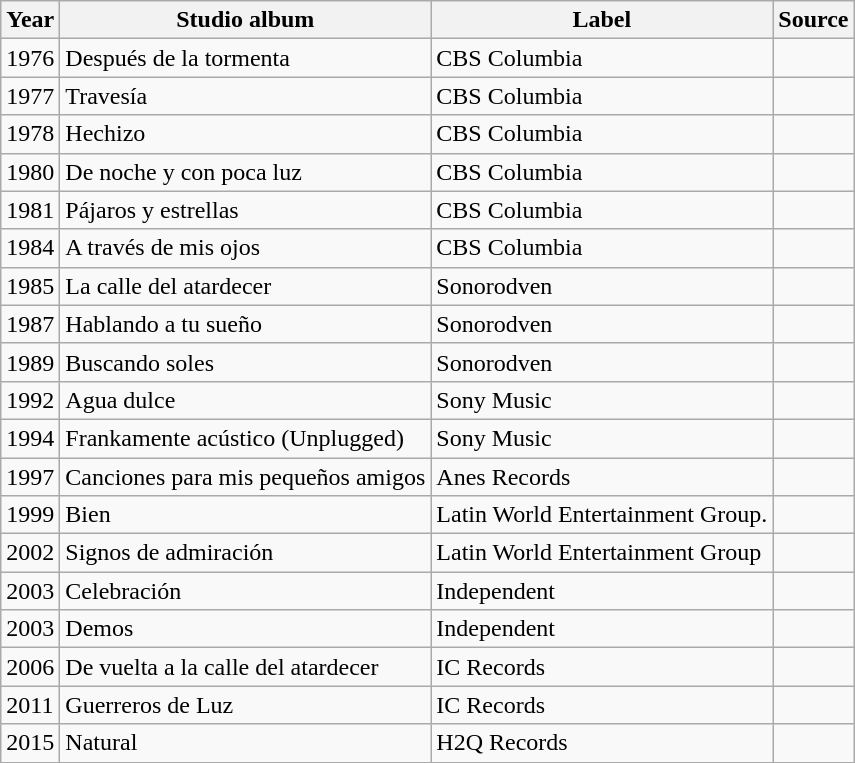<table class="wikitable">
<tr>
<th>Year</th>
<th>Studio album</th>
<th>Label</th>
<th>Source</th>
</tr>
<tr>
<td>1976</td>
<td>Después de la tormenta</td>
<td>CBS Columbia</td>
<td></td>
</tr>
<tr>
<td>1977</td>
<td>Travesía</td>
<td>CBS Columbia</td>
<td></td>
</tr>
<tr>
<td>1978</td>
<td>Hechizo</td>
<td>CBS Columbia</td>
<td></td>
</tr>
<tr>
<td>1980</td>
<td>De noche y con poca luz</td>
<td>CBS Columbia</td>
<td></td>
</tr>
<tr>
<td>1981</td>
<td>Pájaros y estrellas</td>
<td>CBS Columbia</td>
<td></td>
</tr>
<tr>
<td>1984</td>
<td>A través de mis ojos</td>
<td>CBS Columbia</td>
<td></td>
</tr>
<tr>
<td>1985</td>
<td>La calle del atardecer</td>
<td>Sonorodven</td>
<td></td>
</tr>
<tr>
<td>1987</td>
<td>Hablando a tu sueño</td>
<td>Sonorodven</td>
<td></td>
</tr>
<tr>
<td>1989</td>
<td>Buscando soles</td>
<td>Sonorodven</td>
<td></td>
</tr>
<tr>
<td>1992</td>
<td>Agua dulce</td>
<td>Sony Music</td>
<td></td>
</tr>
<tr>
<td>1994</td>
<td>Frankamente acústico (Unplugged)</td>
<td>Sony Music</td>
<td></td>
</tr>
<tr>
<td>1997</td>
<td>Canciones para mis pequeños amigos</td>
<td>Anes Records</td>
<td></td>
</tr>
<tr>
<td>1999</td>
<td>Bien</td>
<td>Latin World Entertainment Group.</td>
<td></td>
</tr>
<tr>
<td>2002</td>
<td>Signos de admiración</td>
<td>Latin World Entertainment Group</td>
<td></td>
</tr>
<tr>
<td>2003</td>
<td>Celebración</td>
<td>Independent</td>
<td></td>
</tr>
<tr>
<td>2003</td>
<td>Demos</td>
<td>Independent</td>
<td></td>
</tr>
<tr>
<td>2006</td>
<td>De vuelta a la calle del atardecer</td>
<td>IC Records</td>
<td></td>
</tr>
<tr>
<td>2011</td>
<td>Guerreros de Luz</td>
<td>IC Records</td>
<td></td>
</tr>
<tr>
<td>2015</td>
<td>Natural</td>
<td>H2Q Records</td>
<td></td>
</tr>
</table>
